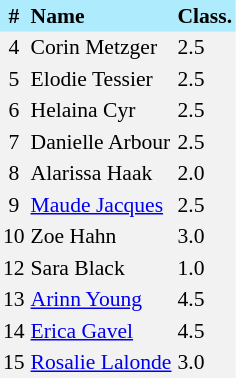<table border=0 cellpadding=2 cellspacing=0  |- bgcolor=#F2F2F2 style="text-align:center; font-size:90%;">
<tr bgcolor=#ADEBFD>
<th>#</th>
<th align=left>Name</th>
<th align=left>Class.</th>
</tr>
<tr>
<td>4</td>
<td align=left>Corin Metzger</td>
<td align=left>2.5</td>
</tr>
<tr>
<td>5</td>
<td align=left>Elodie Tessier</td>
<td align =left>2.5</td>
</tr>
<tr>
<td>6</td>
<td align=left>Helaina Cyr</td>
<td align=left>2.5</td>
</tr>
<tr>
<td>7</td>
<td align=left>Danielle Arbour</td>
<td align=left>2.5</td>
</tr>
<tr>
<td>8</td>
<td align=left>Alarissa Haak</td>
<td align=left>2.0</td>
</tr>
<tr>
<td>9</td>
<td align=left><a href='#'>Maude Jacques</a></td>
<td align=left>2.5</td>
</tr>
<tr>
<td>10</td>
<td align=left>Zoe Hahn</td>
<td align=left>3.0</td>
</tr>
<tr>
<td>12</td>
<td align=left>Sara Black</td>
<td align=left>1.0</td>
</tr>
<tr>
<td>13</td>
<td align=left><a href='#'>Arinn Young</a></td>
<td align=left>4.5</td>
</tr>
<tr>
<td>14</td>
<td align=left><a href='#'>Erica Gavel</a></td>
<td align=left>4.5</td>
</tr>
<tr>
<td>15</td>
<td align=left><a href='#'>Rosalie Lalonde</a></td>
<td align=left>3.0</td>
</tr>
</table>
